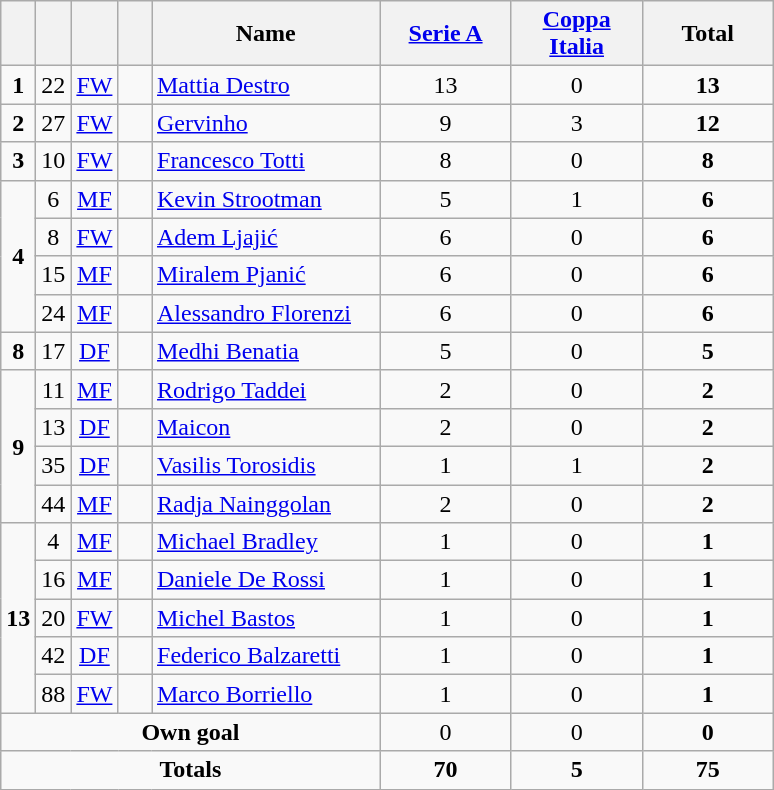<table class="wikitable" style="text-align:center">
<tr>
<th width=15></th>
<th width=15></th>
<th width=15></th>
<th width=15></th>
<th width=145>Name</th>
<th width=80><a href='#'>Serie A</a></th>
<th width=80><a href='#'>Coppa Italia</a></th>
<th width=80>Total</th>
</tr>
<tr>
<td><strong>1</strong></td>
<td>22</td>
<td><a href='#'>FW</a></td>
<td></td>
<td align=left><a href='#'>Mattia Destro</a></td>
<td>13</td>
<td>0</td>
<td><strong>13</strong></td>
</tr>
<tr>
<td><strong>2</strong></td>
<td>27</td>
<td><a href='#'>FW</a></td>
<td></td>
<td align=left><a href='#'>Gervinho</a></td>
<td>9</td>
<td>3</td>
<td><strong>12</strong></td>
</tr>
<tr>
<td><strong>3</strong></td>
<td>10</td>
<td><a href='#'>FW</a></td>
<td></td>
<td align=left><a href='#'>Francesco Totti</a></td>
<td>8</td>
<td>0</td>
<td><strong>8</strong></td>
</tr>
<tr>
<td rowspan=4><strong>4</strong></td>
<td>6</td>
<td><a href='#'>MF</a></td>
<td></td>
<td align=left><a href='#'>Kevin Strootman</a></td>
<td>5</td>
<td>1</td>
<td><strong>6</strong></td>
</tr>
<tr>
<td>8</td>
<td><a href='#'>FW</a></td>
<td></td>
<td align=left><a href='#'>Adem Ljajić</a></td>
<td>6</td>
<td>0</td>
<td><strong>6</strong></td>
</tr>
<tr>
<td>15</td>
<td><a href='#'>MF</a></td>
<td></td>
<td align=left><a href='#'>Miralem Pjanić</a></td>
<td>6</td>
<td>0</td>
<td><strong>6</strong></td>
</tr>
<tr>
<td>24</td>
<td><a href='#'>MF</a></td>
<td></td>
<td align=left><a href='#'>Alessandro Florenzi</a></td>
<td>6</td>
<td>0</td>
<td><strong>6</strong></td>
</tr>
<tr>
<td><strong>8</strong></td>
<td>17</td>
<td><a href='#'>DF</a></td>
<td></td>
<td align=left><a href='#'>Medhi Benatia</a></td>
<td>5</td>
<td>0</td>
<td><strong>5</strong></td>
</tr>
<tr>
<td rowspan=4><strong>9</strong></td>
<td>11</td>
<td><a href='#'>MF</a></td>
<td></td>
<td align=left><a href='#'>Rodrigo Taddei</a></td>
<td>2</td>
<td>0</td>
<td><strong>2</strong></td>
</tr>
<tr>
<td>13</td>
<td><a href='#'>DF</a></td>
<td></td>
<td align=left><a href='#'>Maicon</a></td>
<td>2</td>
<td>0</td>
<td><strong>2</strong></td>
</tr>
<tr>
<td>35</td>
<td><a href='#'>DF</a></td>
<td></td>
<td align=left><a href='#'>Vasilis Torosidis</a></td>
<td>1</td>
<td>1</td>
<td><strong>2</strong></td>
</tr>
<tr>
<td>44</td>
<td><a href='#'>MF</a></td>
<td></td>
<td align=left><a href='#'>Radja Nainggolan</a></td>
<td>2</td>
<td>0</td>
<td><strong>2</strong></td>
</tr>
<tr>
<td rowspan=5><strong>13</strong></td>
<td>4</td>
<td><a href='#'>MF</a></td>
<td></td>
<td align=left><a href='#'>Michael Bradley</a></td>
<td>1</td>
<td>0</td>
<td><strong>1</strong></td>
</tr>
<tr>
<td>16</td>
<td><a href='#'>MF</a></td>
<td></td>
<td align=left><a href='#'>Daniele De Rossi</a></td>
<td>1</td>
<td>0</td>
<td><strong>1</strong></td>
</tr>
<tr>
<td>20</td>
<td><a href='#'>FW</a></td>
<td></td>
<td align=left><a href='#'>Michel Bastos</a></td>
<td>1</td>
<td>0</td>
<td><strong>1</strong></td>
</tr>
<tr>
<td>42</td>
<td><a href='#'>DF</a></td>
<td></td>
<td align=left><a href='#'>Federico Balzaretti</a></td>
<td>1</td>
<td>0</td>
<td><strong>1</strong></td>
</tr>
<tr>
<td>88</td>
<td><a href='#'>FW</a></td>
<td></td>
<td align=left><a href='#'>Marco Borriello</a></td>
<td>1</td>
<td>0</td>
<td><strong>1</strong></td>
</tr>
<tr>
<td colspan=5><strong>Own goal</strong></td>
<td>0</td>
<td>0</td>
<td><strong>0</strong></td>
</tr>
<tr>
<td colspan=5><strong>Totals</strong></td>
<td><strong>70</strong></td>
<td><strong>5</strong></td>
<td><strong>75</strong></td>
</tr>
</table>
